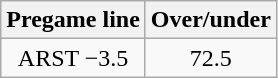<table class="wikitable">
<tr align="center">
<th style=>Pregame line</th>
<th style=>Over/under</th>
</tr>
<tr align="center">
<td>ARST −3.5</td>
<td>72.5</td>
</tr>
</table>
